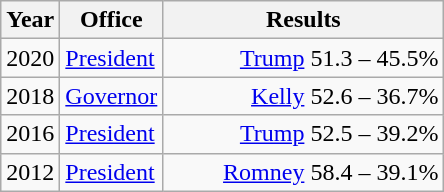<table class=wikitable>
<tr>
<th width="30">Year</th>
<th width="60">Office</th>
<th width="180">Results</th>
</tr>
<tr>
<td>2020</td>
<td><a href='#'>President</a></td>
<td align="right" ><a href='#'>Trump</a> 51.3 – 45.5%</td>
</tr>
<tr>
<td>2018</td>
<td><a href='#'>Governor</a></td>
<td align="right" ><a href='#'>Kelly</a> 52.6 – 36.7%</td>
</tr>
<tr>
<td>2016</td>
<td><a href='#'>President</a></td>
<td align="right" ><a href='#'>Trump</a> 52.5 – 39.2%</td>
</tr>
<tr>
<td>2012</td>
<td><a href='#'>President</a></td>
<td align="right" ><a href='#'>Romney</a> 58.4 – 39.1%</td>
</tr>
</table>
